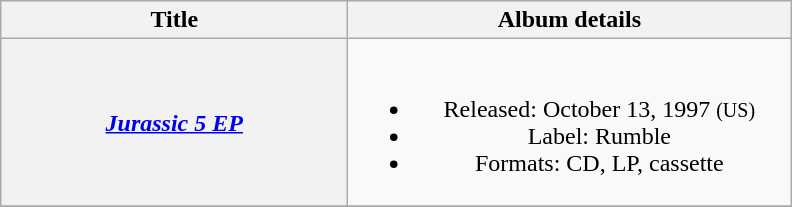<table class="wikitable plainrowheaders" style="text-align:center;" border="1">
<tr>
<th scope="col" style="width:14em;">Title</th>
<th scope="col" style="width:18em;">Album details</th>
</tr>
<tr>
<th scope="row"><em><a href='#'>Jurassic 5 EP</a></em></th>
<td><br><ul><li>Released: October 13, 1997 <small>(US)</small></li><li>Label: Rumble</li><li>Formats: CD, LP, cassette</li></ul></td>
</tr>
<tr>
</tr>
</table>
